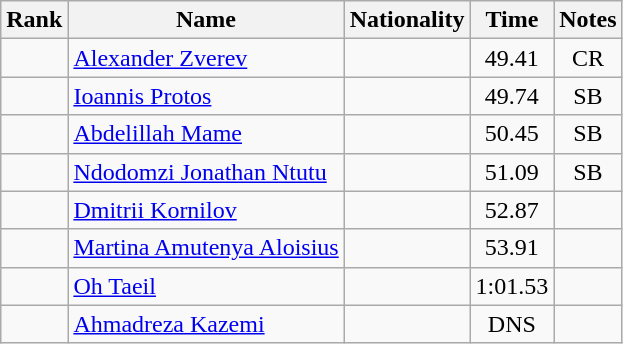<table class="wikitable sortable" style="text-align:center">
<tr>
<th>Rank</th>
<th>Name</th>
<th>Nationality</th>
<th>Time</th>
<th>Notes</th>
</tr>
<tr>
<td></td>
<td align=left><a href='#'>Alexander Zverev</a></td>
<td align=left></td>
<td>49.41</td>
<td>CR</td>
</tr>
<tr>
<td></td>
<td align=left><a href='#'>Ioannis Protos</a></td>
<td align=left></td>
<td>49.74</td>
<td>SB</td>
</tr>
<tr>
<td></td>
<td align=left><a href='#'>Abdelillah Mame</a></td>
<td align=left></td>
<td>50.45</td>
<td>SB</td>
</tr>
<tr>
<td></td>
<td align=left><a href='#'>Ndodomzi Jonathan Ntutu</a></td>
<td align=left></td>
<td>51.09</td>
<td>SB</td>
</tr>
<tr>
<td></td>
<td align=left><a href='#'>Dmitrii Kornilov</a></td>
<td align=left></td>
<td>52.87</td>
<td></td>
</tr>
<tr>
<td></td>
<td align=left><a href='#'>Martina Amutenya Aloisius</a></td>
<td align=left></td>
<td>53.91</td>
<td></td>
</tr>
<tr>
<td></td>
<td align=left><a href='#'>Oh Taeil</a></td>
<td align=left></td>
<td>1:01.53</td>
<td></td>
</tr>
<tr>
<td></td>
<td align=left><a href='#'>Ahmadreza Kazemi</a></td>
<td align=left></td>
<td>DNS</td>
<td></td>
</tr>
</table>
